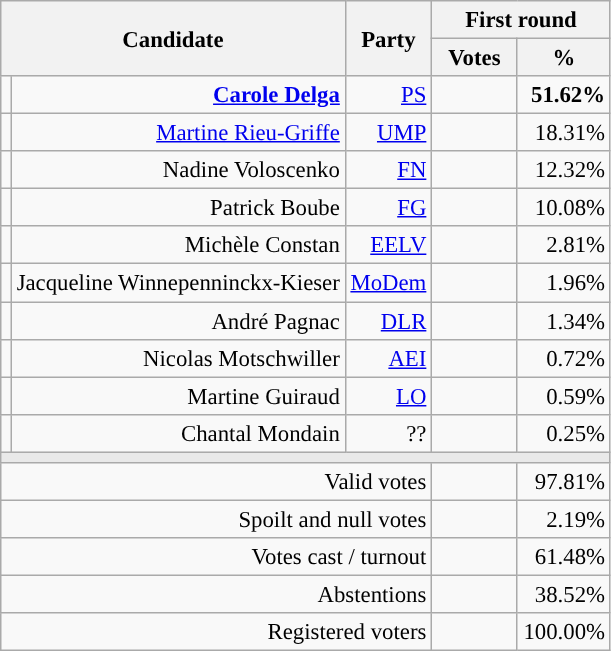<table class="wikitable" style="text-align:right;font-size:95%;">
<tr>
<th rowspan=2 colspan=2>Candidate</th>
<th rowspan=2 colspan=1>Party</th>
<th colspan=2>First round</th>
</tr>
<tr>
<th style="width:50px;">Votes</th>
<th style="width:55px;">%</th>
</tr>
<tr>
<td style="color:inherit;background-color:"></td>
<td><strong><a href='#'>Carole Delga</a></strong></td>
<td><a href='#'>PS</a></td>
<td><strong></strong></td>
<td><strong>51.62%</strong></td>
</tr>
<tr>
<td style="color:inherit;background-color:"></td>
<td><a href='#'>Martine Rieu-Griffe</a></td>
<td><a href='#'>UMP</a></td>
<td></td>
<td>18.31%</td>
</tr>
<tr>
<td style="color:inherit;background-color:"></td>
<td>Nadine Voloscenko</td>
<td><a href='#'>FN</a></td>
<td></td>
<td>12.32%</td>
</tr>
<tr>
<td style="color:inherit;background-color:"></td>
<td>Patrick Boube</td>
<td><a href='#'>FG</a></td>
<td></td>
<td>10.08%</td>
</tr>
<tr>
<td style="color:inherit;background-color:"></td>
<td>Michèle Constan</td>
<td><a href='#'>EELV</a></td>
<td></td>
<td>2.81%</td>
</tr>
<tr>
<td style="color:inherit;background-color:"></td>
<td>Jacqueline Winnepenninckx-Kieser</td>
<td><a href='#'>MoDem</a></td>
<td></td>
<td>1.96%</td>
</tr>
<tr>
<td style="color:inherit;background-color:"></td>
<td>André Pagnac</td>
<td><a href='#'>DLR</a></td>
<td></td>
<td>1.34%</td>
</tr>
<tr>
<td style="color:inherit;background-color:"></td>
<td>Nicolas Motschwiller</td>
<td><a href='#'>AEI</a></td>
<td></td>
<td>0.72%</td>
</tr>
<tr>
<td style="color:inherit;background-color:"></td>
<td>Martine Guiraud</td>
<td><a href='#'>LO</a></td>
<td></td>
<td>0.59%</td>
</tr>
<tr>
<td style="background-color:;"></td>
<td>Chantal Mondain</td>
<td>??</td>
<td></td>
<td>0.25%</td>
</tr>
<tr>
<td colspan=5 style="background-color:#E9E9E9;"></td>
</tr>
<tr>
<td colspan=3>Valid votes</td>
<td></td>
<td>97.81%</td>
</tr>
<tr>
<td colspan=3>Spoilt and null votes</td>
<td></td>
<td>2.19%</td>
</tr>
<tr>
<td colspan=3>Votes cast / turnout</td>
<td></td>
<td>61.48%</td>
</tr>
<tr>
<td colspan=3>Abstentions</td>
<td></td>
<td>38.52%</td>
</tr>
<tr>
<td colspan=3>Registered voters</td>
<td></td>
<td>100.00%</td>
</tr>
</table>
